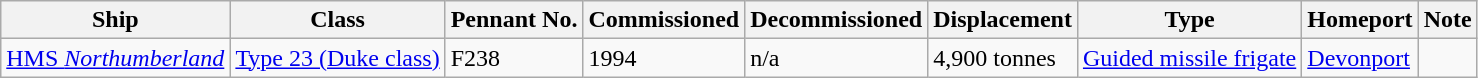<table class="wikitable">
<tr>
<th>Ship</th>
<th>Class</th>
<th>Pennant No.</th>
<th>Commissioned</th>
<th>Decommissioned</th>
<th>Displacement</th>
<th>Type</th>
<th>Homeport</th>
<th>Note</th>
</tr>
<tr>
<td><a href='#'>HMS <em>Northumberland</em></a></td>
<td><a href='#'>Type 23 (Duke class)</a></td>
<td>F238</td>
<td>1994</td>
<td>n/a</td>
<td>4,900 tonnes</td>
<td><a href='#'>Guided missile frigate</a></td>
<td><a href='#'>Devonport</a></td>
<td></td>
</tr>
</table>
